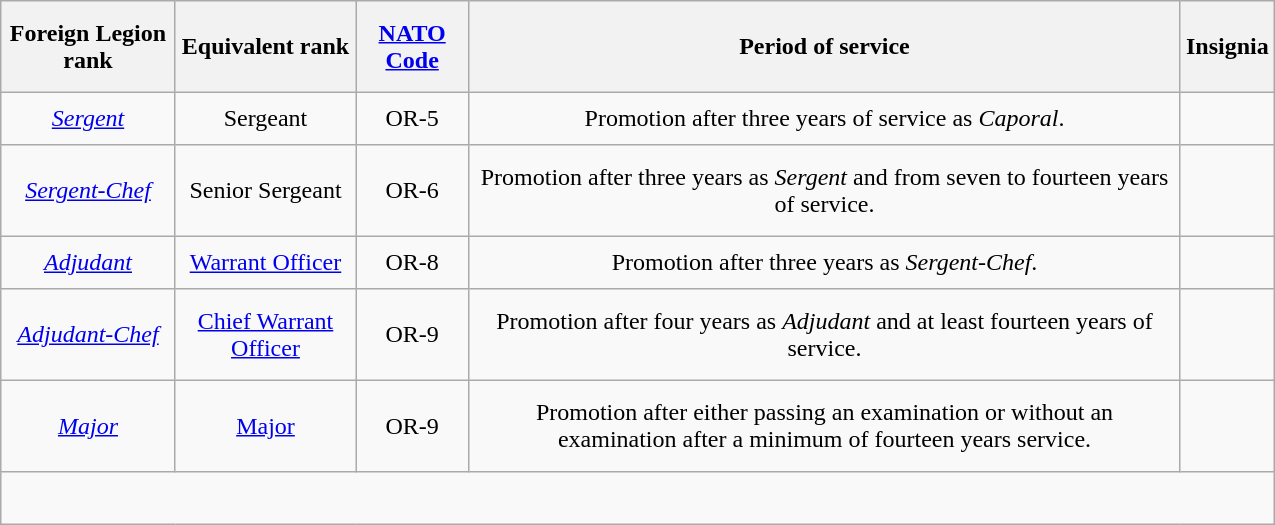<table class="wikitable" style="text-align: center; width: 850px; height: 350px;">
<tr>
<th>Foreign Legion rank</th>
<th>Equivalent rank</th>
<th><a href='#'>NATO Code</a></th>
<th>Period of service</th>
<th>Insignia</th>
</tr>
<tr>
<td align=center><em><a href='#'>Sergent</a></em></td>
<td align=center>Sergeant</td>
<td>OR-5</td>
<td align=center>Promotion after three years of service as <em>Caporal</em>.</td>
<td align=center></td>
</tr>
<tr>
<td align=center><em><a href='#'>Sergent-Chef</a></em></td>
<td align=center>Senior Sergeant</td>
<td>OR-6</td>
<td align=center>Promotion after three years as <em>Sergent</em> and from seven to fourteen years of service.</td>
<td align=center></td>
</tr>
<tr>
<td align=center><em><a href='#'>Adjudant</a></em></td>
<td align=center><a href='#'>Warrant Officer</a></td>
<td>OR-8</td>
<td align=center>Promotion after three years as <em>Sergent-Chef</em>.</td>
<td align=center></td>
</tr>
<tr>
<td align=center><em><a href='#'>Adjudant-Chef</a></em></td>
<td align=center><a href='#'>Chief Warrant Officer</a></td>
<td>OR-9</td>
<td align=center>Promotion after four years as <em>Adjudant</em> and at least fourteen years of service.</td>
<td align=center></td>
</tr>
<tr>
<td align=center><em><a href='#'>Major</a></em></td>
<td align=center><a href='#'>Major</a></td>
<td>OR-9</td>
<td align=center>Promotion after either passing an examination or without an examination after a minimum of fourteen years service.</td>
<td align=center></td>
</tr>
<tr>
<td colspan=5><br></td>
</tr>
</table>
